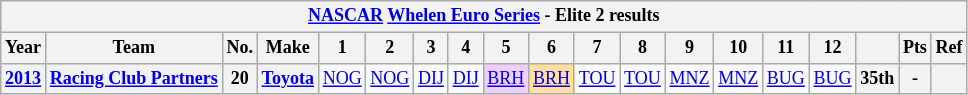<table class="wikitable" style="text-align:center; font-size:75%">
<tr>
<th colspan=21><a href='#'>NASCAR</a> <a href='#'>Whelen Euro Series</a> - Elite 2 results</th>
</tr>
<tr>
<th>Year</th>
<th>Team</th>
<th>No.</th>
<th>Make</th>
<th>1</th>
<th>2</th>
<th>3</th>
<th>4</th>
<th>5</th>
<th>6</th>
<th>7</th>
<th>8</th>
<th>9</th>
<th>10</th>
<th>11</th>
<th>12</th>
<th></th>
<th>Pts</th>
<th>Ref</th>
</tr>
<tr>
<th><a href='#'>2013</a></th>
<th><a href='#'>Racing Club Partners</a></th>
<th>20</th>
<th><a href='#'>Toyota</a></th>
<td><a href='#'>NOG</a></td>
<td><a href='#'>NOG</a></td>
<td><a href='#'>DIJ</a></td>
<td><a href='#'>DIJ</a></td>
<td style="background:#EFCFFF;"><a href='#'>BRH</a><br></td>
<td style="background:#FFDF9F;"><a href='#'>BRH</a><br></td>
<td><a href='#'>TOU</a></td>
<td><a href='#'>TOU</a></td>
<td><a href='#'>MNZ</a></td>
<td><a href='#'>MNZ</a></td>
<td><a href='#'>BUG</a></td>
<td><a href='#'>BUG</a></td>
<th>35th</th>
<th>-</th>
<th></th>
</tr>
</table>
